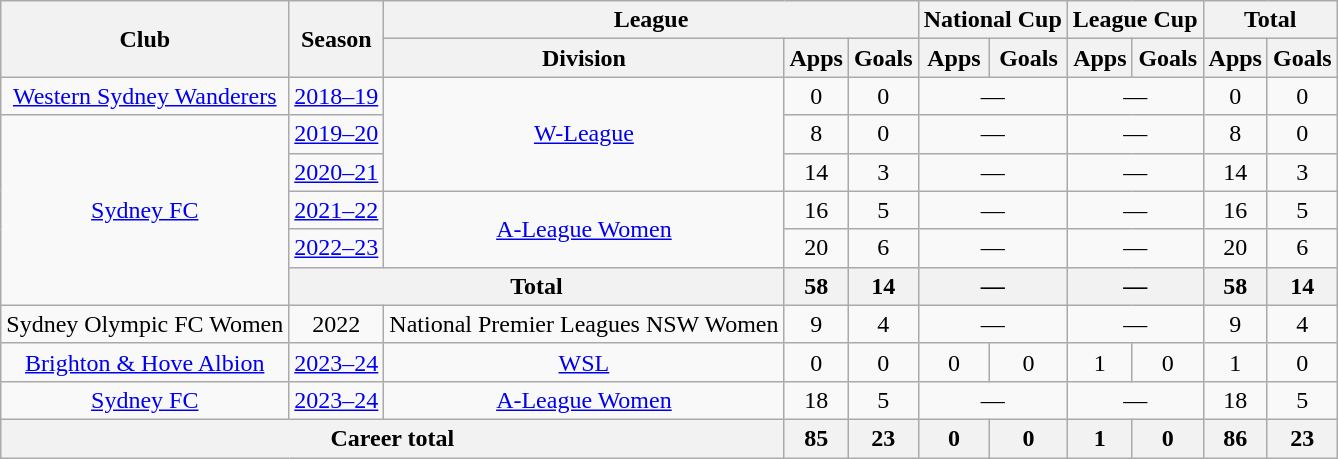<table class="wikitable" style="text-align:center">
<tr>
<th rowspan="2">Club</th>
<th rowspan="2">Season</th>
<th colspan="3">League</th>
<th colspan="2">National Cup</th>
<th colspan="2">League Cup</th>
<th colspan="2">Total</th>
</tr>
<tr>
<th>Division</th>
<th>Apps</th>
<th>Goals</th>
<th>Apps</th>
<th>Goals</th>
<th>Apps</th>
<th>Goals</th>
<th>Apps</th>
<th>Goals</th>
</tr>
<tr>
<td><a href='#'>Western Sydney Wanderers</a></td>
<td><a href='#'>2018–19</a></td>
<td rowspan=3><a href='#'>W-League</a></td>
<td>0</td>
<td>0</td>
<td colspan=2>—</td>
<td colspan=2>—</td>
<td>0</td>
<td>0</td>
</tr>
<tr>
<td rowspan=5><a href='#'>Sydney FC</a></td>
<td><a href='#'>2019–20</a></td>
<td>8</td>
<td>0</td>
<td colspan=2>—</td>
<td colspan=2>—</td>
<td>8</td>
<td>0</td>
</tr>
<tr>
<td><a href='#'>2020–21</a></td>
<td>14</td>
<td>3</td>
<td colspan=2>—</td>
<td colspan=2>—</td>
<td>14</td>
<td>3</td>
</tr>
<tr>
<td><a href='#'>2021–22</a></td>
<td rowspan=2><a href='#'>A-League Women</a></td>
<td>16</td>
<td>5</td>
<td colspan=2>—</td>
<td colspan=2>—</td>
<td>16</td>
<td>5</td>
</tr>
<tr>
<td><a href='#'>2022–23</a></td>
<td>20</td>
<td>6</td>
<td colspan=2>—</td>
<td colspan=2>—</td>
<td>20</td>
<td>6</td>
</tr>
<tr>
<th colspan="2">Total</th>
<th>58</th>
<th>14</th>
<th colspan=2>—</th>
<th colspan=2>—</th>
<th>58</th>
<th>14</th>
</tr>
<tr>
<td>Sydney Olympic FC Women</td>
<td>2022</td>
<td>National Premier Leagues NSW Women</td>
<td>9</td>
<td>4</td>
<td colspan=2>—</td>
<td colspan=2>—</td>
<td>9</td>
<td>4</td>
</tr>
<tr>
<td><a href='#'>Brighton & Hove Albion</a></td>
<td><a href='#'>2023–24</a></td>
<td><a href='#'>WSL</a></td>
<td>0</td>
<td>0</td>
<td>0</td>
<td>0</td>
<td>1</td>
<td>0</td>
<td>1</td>
<td>0</td>
</tr>
<tr>
<td><a href='#'>Sydney FC</a></td>
<td><a href='#'>2023–24</a></td>
<td><a href='#'>A-League Women</a></td>
<td>18</td>
<td>5</td>
<td colspan=2>—</td>
<td colspan=2>—</td>
<td>18</td>
<td>5</td>
</tr>
<tr>
<th colspan="3">Career total</th>
<th>85</th>
<th>23</th>
<th>0</th>
<th>0</th>
<th>1</th>
<th>0</th>
<th>86</th>
<th>23</th>
</tr>
</table>
